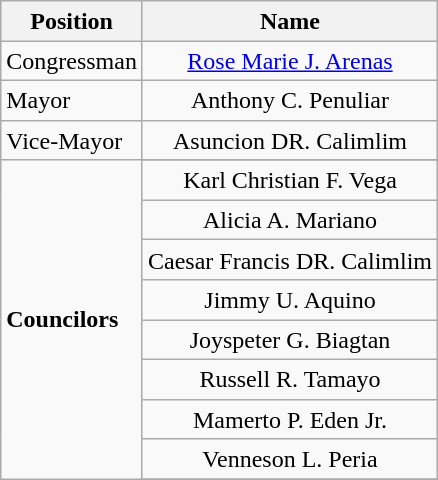<table class="wikitable" style="line-height:1.20em; font-size:100%;">
<tr>
<th>Position</th>
<th>Name</th>
</tr>
<tr>
<td>Congressman</td>
<td style="text-align:center;"><a href='#'>Rose Marie J. Arenas</a></td>
</tr>
<tr>
<td>Mayor</td>
<td style="text-align:center;">Anthony C. Penuliar</td>
</tr>
<tr>
<td>Vice-Mayor</td>
<td style="text-align:center;">Asuncion DR. Calimlim</td>
</tr>
<tr>
<td rowspan=13><strong>Councilors</strong></td>
</tr>
<tr>
<td style="text-align:center;">Karl Christian F. Vega</td>
</tr>
<tr>
<td style="text-align:center;">Alicia A. Mariano</td>
</tr>
<tr>
<td style="text-align:center;">Caesar Francis DR. Calimlim</td>
</tr>
<tr>
<td style="text-align:center;">Jimmy U. Aquino</td>
</tr>
<tr>
<td style="text-align:center;">Joyspeter G. Biagtan</td>
</tr>
<tr>
<td style="text-align:center;">Russell R. Tamayo</td>
</tr>
<tr>
<td style="text-align:center;">Mamerto P. Eden Jr.</td>
</tr>
<tr>
<td style="text-align:center;">Venneson L. Peria</td>
</tr>
<tr>
</tr>
</table>
